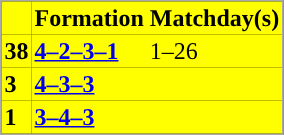<table class="toccolours" border="0" cellpadding="2" cellspacing="0" align="center" style="margin: 0.5em 0 1em 1em; background: #000000; border: 1px #aaaaaa solid;">
<tr bgcolor=#FFFF00>
<th></th>
<th>Formation</th>
<th>Matchday(s)</th>
</tr>
<tr bgcolor=#FFFF00>
<td><strong>38</strong></td>
<td><a href='#'><span><strong>4–2–3–1</strong></span></a></td>
<td>1–26</td>
</tr>
<tr bgcolor=#FFFF00>
<td><strong>3</strong></td>
<td><a href='#'><span><strong>4–3–3</strong></span></a></td>
<td></td>
</tr>
<tr bgcolor=#FFFF00>
<td><strong>1</strong></td>
<td><a href='#'><span><strong>3–4–3</strong></span></a></td>
<td></td>
</tr>
</table>
